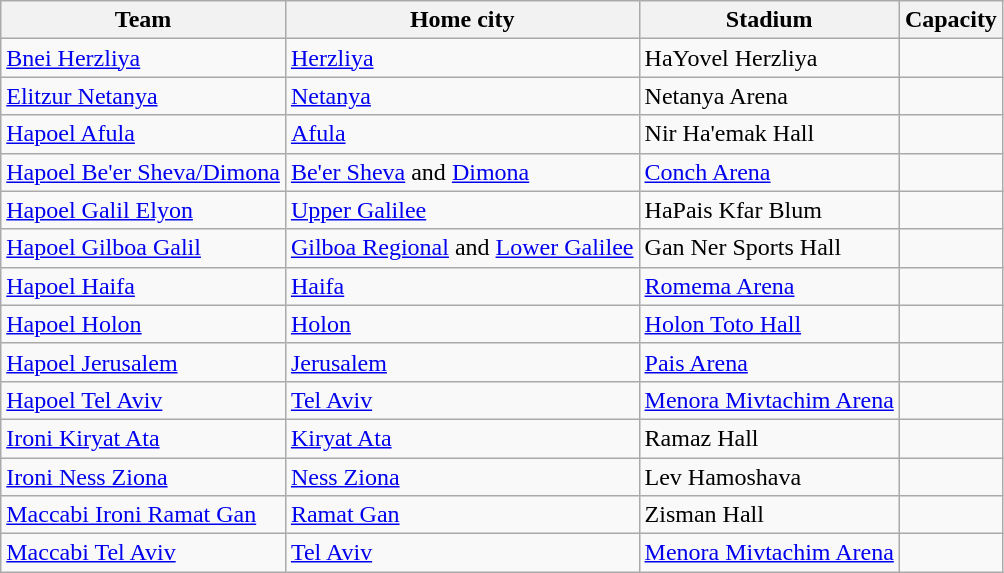<table class="wikitable sortable">
<tr>
<th>Team</th>
<th>Home city</th>
<th>Stadium</th>
<th>Capacity</th>
</tr>
<tr>
<td><a href='#'>Bnei Herzliya</a></td>
<td><a href='#'>Herzliya</a></td>
<td>HaYovel Herzliya</td>
<td align=right></td>
</tr>
<tr>
<td><a href='#'>Elitzur Netanya</a></td>
<td><a href='#'>Netanya</a></td>
<td>Netanya Arena</td>
<td align=right></td>
</tr>
<tr>
<td><a href='#'>Hapoel Afula</a></td>
<td><a href='#'>Afula</a></td>
<td>Nir Ha'emak Hall</td>
<td align=right></td>
</tr>
<tr>
<td><a href='#'>Hapoel Be'er Sheva/Dimona</a></td>
<td><a href='#'>Be'er Sheva</a> and <a href='#'>Dimona</a></td>
<td><a href='#'>Conch Arena</a></td>
<td align=right></td>
</tr>
<tr>
<td><a href='#'>Hapoel Galil Elyon</a></td>
<td><a href='#'>Upper Galilee</a></td>
<td>HaPais Kfar Blum</td>
<td align=right></td>
</tr>
<tr>
<td><a href='#'>Hapoel Gilboa Galil</a></td>
<td><a href='#'>Gilboa Regional</a> and <a href='#'>Lower Galilee</a></td>
<td>Gan Ner Sports Hall</td>
<td align=right></td>
</tr>
<tr>
<td><a href='#'>Hapoel Haifa</a></td>
<td><a href='#'>Haifa</a></td>
<td><a href='#'>Romema Arena</a></td>
<td align=right></td>
</tr>
<tr>
<td><a href='#'>Hapoel Holon</a></td>
<td><a href='#'>Holon</a></td>
<td><a href='#'>Holon Toto Hall</a></td>
<td align=right></td>
</tr>
<tr>
<td><a href='#'>Hapoel Jerusalem</a></td>
<td><a href='#'>Jerusalem</a></td>
<td><a href='#'>Pais Arena</a></td>
<td align=right></td>
</tr>
<tr>
<td><a href='#'>Hapoel Tel Aviv</a></td>
<td><a href='#'>Tel Aviv</a></td>
<td><a href='#'>Menora Mivtachim Arena</a></td>
<td align=right></td>
</tr>
<tr>
<td><a href='#'>Ironi Kiryat Ata</a></td>
<td><a href='#'>Kiryat Ata</a></td>
<td>Ramaz Hall</td>
<td align=right></td>
</tr>
<tr>
<td><a href='#'>Ironi Ness Ziona</a></td>
<td><a href='#'>Ness Ziona</a></td>
<td>Lev Hamoshava</td>
<td align=right></td>
</tr>
<tr>
<td><a href='#'>Maccabi Ironi Ramat Gan</a></td>
<td><a href='#'>Ramat Gan</a></td>
<td>Zisman Hall</td>
<td align=right></td>
</tr>
<tr>
<td><a href='#'>Maccabi Tel Aviv</a></td>
<td><a href='#'>Tel Aviv</a></td>
<td><a href='#'>Menora Mivtachim Arena</a></td>
<td align=right></td>
</tr>
</table>
